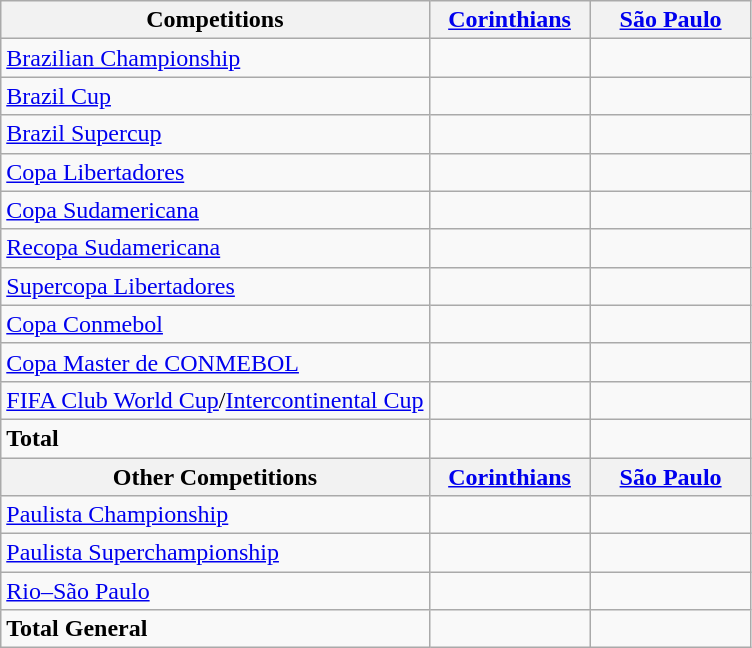<table class="wikitable">
<tr>
<th>Competitions</th>
<th width=100><a href='#'>Corinthians</a></th>
<th width=100><a href='#'>São Paulo</a></th>
</tr>
<tr>
<td><a href='#'>Brazilian Championship</a></td>
<td></td>
<td></td>
</tr>
<tr>
<td><a href='#'>Brazil Cup</a></td>
<td></td>
<td></td>
</tr>
<tr>
<td><a href='#'>Brazil Supercup</a></td>
<td></td>
<td></td>
</tr>
<tr>
<td><a href='#'>Copa Libertadores</a></td>
<td></td>
<td></td>
</tr>
<tr>
<td><a href='#'>Copa Sudamericana</a></td>
<td></td>
<td></td>
</tr>
<tr>
<td><a href='#'>Recopa Sudamericana</a></td>
<td></td>
<td></td>
</tr>
<tr>
<td><a href='#'>Supercopa Libertadores</a></td>
<td></td>
<td></td>
</tr>
<tr>
<td><a href='#'>Copa Conmebol</a></td>
<td></td>
<td></td>
</tr>
<tr>
<td><a href='#'>Copa Master de CONMEBOL</a></td>
<td></td>
<td></td>
</tr>
<tr>
<td><a href='#'>FIFA Club World Cup</a>/<a href='#'>Intercontinental Cup</a></td>
<td></td>
<td></td>
</tr>
<tr>
<td><strong>Total</strong></td>
<td></td>
<td></td>
</tr>
<tr>
<th>Other Competitions</th>
<th><a href='#'>Corinthians</a></th>
<th><a href='#'>São Paulo</a></th>
</tr>
<tr>
<td><a href='#'>Paulista Championship</a></td>
<td></td>
<td></td>
</tr>
<tr>
<td><a href='#'>Paulista Superchampionship</a></td>
<td></td>
<td></td>
</tr>
<tr>
<td><a href='#'>Rio–São Paulo</a></td>
<td></td>
<td></td>
</tr>
<tr>
<td><strong>Total General</strong></td>
<td></td>
<td></td>
</tr>
</table>
